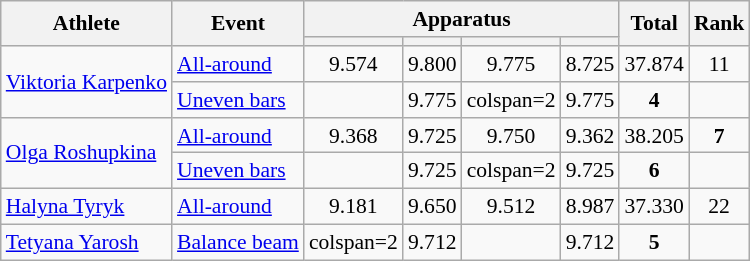<table class="wikitable" style="font-size:90%">
<tr>
<th rowspan=2>Athlete</th>
<th rowspan=2>Event</th>
<th colspan =4>Apparatus</th>
<th rowspan=2>Total</th>
<th rowspan=2>Rank</th>
</tr>
<tr style="font-size:95%">
<th></th>
<th></th>
<th></th>
<th></th>
</tr>
<tr align=center>
<td align=left rowspan=2><a href='#'>Viktoria Karpenko</a></td>
<td align=left><a href='#'>All-around</a></td>
<td>9.574</td>
<td>9.800</td>
<td>9.775</td>
<td>8.725</td>
<td>37.874</td>
<td>11</td>
</tr>
<tr align=center>
<td align=left><a href='#'>Uneven bars</a></td>
<td></td>
<td>9.775</td>
<td>colspan=2 </td>
<td>9.775</td>
<td><strong>4</strong></td>
</tr>
<tr align=center>
<td align=left rowspan=2><a href='#'>Olga Roshupkina</a></td>
<td align=left><a href='#'>All-around</a></td>
<td>9.368</td>
<td>9.725</td>
<td>9.750</td>
<td>9.362</td>
<td>38.205</td>
<td><strong>7</strong></td>
</tr>
<tr align=center>
<td align=left><a href='#'>Uneven bars</a></td>
<td></td>
<td>9.725</td>
<td>colspan=2 </td>
<td>9.725</td>
<td><strong>6</strong></td>
</tr>
<tr align=center>
<td align=left><a href='#'>Halyna Tyryk</a></td>
<td align=left><a href='#'>All-around</a></td>
<td>9.181</td>
<td>9.650</td>
<td>9.512</td>
<td>8.987</td>
<td>37.330</td>
<td>22</td>
</tr>
<tr align=center>
<td align=left><a href='#'>Tetyana Yarosh</a></td>
<td align=left><a href='#'>Balance beam</a></td>
<td>colspan=2 </td>
<td>9.712</td>
<td></td>
<td>9.712</td>
<td><strong>5</strong></td>
</tr>
</table>
